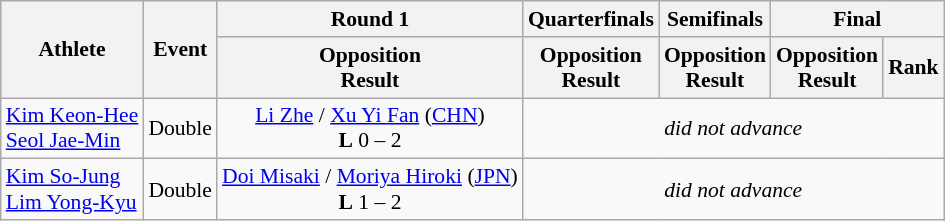<table class="wikitable" style="font-size:90%">
<tr>
<th rowspan="2">Athlete</th>
<th rowspan="2">Event</th>
<th>Round 1</th>
<th>Quarterfinals</th>
<th>Semifinals</th>
<th colspan="2">Final</th>
</tr>
<tr>
<th>Opposition<br>Result</th>
<th>Opposition<br>Result</th>
<th>Opposition<br>Result</th>
<th>Opposition<br>Result</th>
<th>Rank</th>
</tr>
<tr>
<td><a href='#'>Kim Keon-Hee</a> <br> <a href='#'>Seol Jae-Min</a></td>
<td>Double</td>
<td align=center> <a href='#'>Li Zhe</a> / <a href='#'>Xu Yi Fan</a> <span>(<a href='#'>CHN</a>)</span><br><strong>L</strong> 0 – 2</td>
<td align=center colspan=4><em>did not advance</em></td>
</tr>
<tr>
<td><a href='#'>Kim So-Jung</a> <br> <a href='#'>Lim Yong-Kyu</a></td>
<td>Double</td>
<td align=center> <a href='#'>Doi Misaki</a> / <a href='#'>Moriya Hiroki</a> <span>(<a href='#'>JPN</a>)</span><br><strong>L</strong> 1 – 2</td>
<td align=center colspan=4><em>did not advance</em></td>
</tr>
</table>
